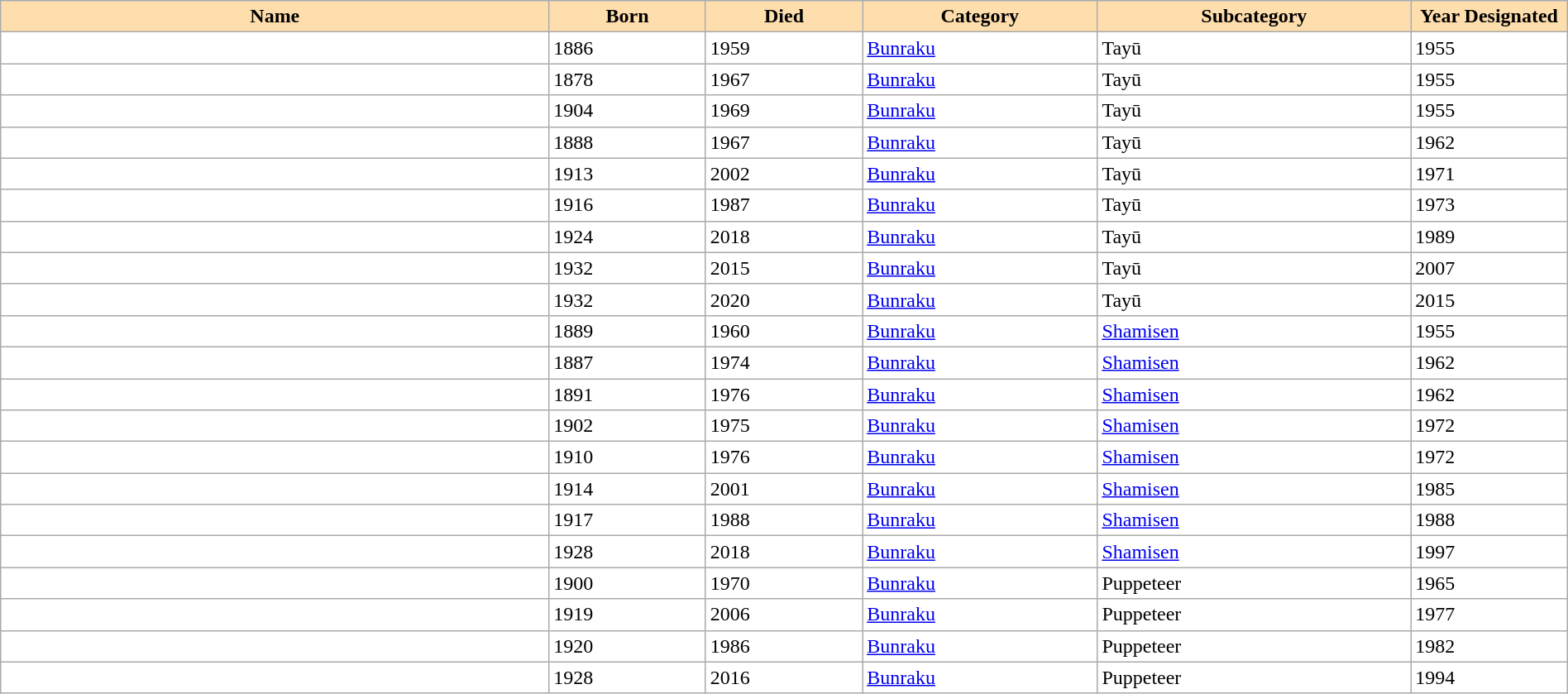<table class="wikitable sortable"  width="100%" style="background:#ffffff;">
<tr>
<th width="35%" align="left" style="background:#ffdead;">Name</th>
<th width="10%" align="left" style="background:#ffdead;">Born</th>
<th width="10%" align="left" style="background:#ffdead;">Died</th>
<th width="15%" align="left" style="background:#ffdead;">Category</th>
<th width="20%" align="left" style="background:#ffdead;">Subcategory</th>
<th width="10%" align="left" style="background:#ffdead;">Year Designated</th>
</tr>
<tr>
<td></td>
<td>1886</td>
<td>1959</td>
<td><a href='#'>Bunraku</a></td>
<td>Tayū</td>
<td>1955</td>
</tr>
<tr>
<td></td>
<td>1878</td>
<td>1967</td>
<td><a href='#'>Bunraku</a></td>
<td>Tayū</td>
<td>1955</td>
</tr>
<tr>
<td></td>
<td>1904</td>
<td>1969</td>
<td><a href='#'>Bunraku</a></td>
<td>Tayū</td>
<td>1955</td>
</tr>
<tr>
<td></td>
<td>1888</td>
<td>1967</td>
<td><a href='#'>Bunraku</a></td>
<td>Tayū</td>
<td>1962</td>
</tr>
<tr>
<td></td>
<td>1913</td>
<td>2002</td>
<td><a href='#'>Bunraku</a></td>
<td>Tayū</td>
<td>1971</td>
</tr>
<tr>
<td></td>
<td>1916</td>
<td>1987</td>
<td><a href='#'>Bunraku</a></td>
<td>Tayū</td>
<td>1973</td>
</tr>
<tr>
<td></td>
<td>1924</td>
<td>2018</td>
<td><a href='#'>Bunraku</a></td>
<td>Tayū</td>
<td>1989</td>
</tr>
<tr>
<td></td>
<td>1932</td>
<td>2015</td>
<td><a href='#'>Bunraku</a></td>
<td>Tayū</td>
<td>2007</td>
</tr>
<tr>
<td></td>
<td>1932</td>
<td>2020</td>
<td><a href='#'>Bunraku</a></td>
<td>Tayū</td>
<td>2015</td>
</tr>
<tr>
<td></td>
<td>1889</td>
<td>1960</td>
<td><a href='#'>Bunraku</a></td>
<td><a href='#'>Shamisen</a></td>
<td>1955</td>
</tr>
<tr>
<td></td>
<td>1887</td>
<td>1974</td>
<td><a href='#'>Bunraku</a></td>
<td><a href='#'>Shamisen</a></td>
<td>1962</td>
</tr>
<tr>
<td></td>
<td>1891</td>
<td>1976</td>
<td><a href='#'>Bunraku</a></td>
<td><a href='#'>Shamisen</a></td>
<td>1962</td>
</tr>
<tr>
<td></td>
<td>1902</td>
<td>1975</td>
<td><a href='#'>Bunraku</a></td>
<td><a href='#'>Shamisen</a></td>
<td>1972</td>
</tr>
<tr>
<td></td>
<td>1910</td>
<td>1976</td>
<td><a href='#'>Bunraku</a></td>
<td><a href='#'>Shamisen</a></td>
<td>1972</td>
</tr>
<tr>
<td></td>
<td>1914</td>
<td>2001</td>
<td><a href='#'>Bunraku</a></td>
<td><a href='#'>Shamisen</a></td>
<td>1985</td>
</tr>
<tr>
<td></td>
<td>1917</td>
<td>1988</td>
<td><a href='#'>Bunraku</a></td>
<td><a href='#'>Shamisen</a></td>
<td>1988</td>
</tr>
<tr>
<td></td>
<td>1928</td>
<td>2018</td>
<td><a href='#'>Bunraku</a></td>
<td><a href='#'>Shamisen</a></td>
<td>1997</td>
</tr>
<tr>
<td></td>
<td>1900</td>
<td>1970</td>
<td><a href='#'>Bunraku</a></td>
<td>Puppeteer</td>
<td>1965</td>
</tr>
<tr>
<td></td>
<td>1919</td>
<td>2006</td>
<td><a href='#'>Bunraku</a></td>
<td>Puppeteer</td>
<td>1977</td>
</tr>
<tr>
<td></td>
<td>1920</td>
<td>1986</td>
<td><a href='#'>Bunraku</a></td>
<td>Puppeteer</td>
<td>1982</td>
</tr>
<tr>
<td></td>
<td>1928</td>
<td>2016</td>
<td><a href='#'>Bunraku</a></td>
<td>Puppeteer</td>
<td>1994</td>
</tr>
</table>
